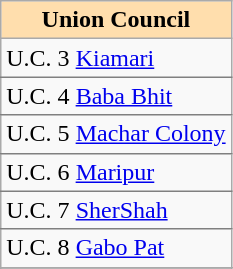<table class="sortable wikitable" align="left">
<tr>
<th style="background:#ffdead;"><strong>Union Council</strong></th>
</tr>
<tr>
<td style="border-bottom:1px solid grey;">U.C. 3 <a href='#'>Kiamari</a></td>
</tr>
<tr>
<td style="border-bottom:1px solid grey;">U.C. 4 <a href='#'>Baba Bhit</a></td>
</tr>
<tr>
<td style="border-bottom:1px solid grey;">U.C. 5 <a href='#'>Machar Colony</a></td>
</tr>
<tr>
<td style="border-bottom:1px solid grey;">U.C. 6 <a href='#'>Maripur</a></td>
</tr>
<tr>
<td style="border-bottom:1px solid grey;">U.C. 7 <a href='#'>SherShah</a></td>
</tr>
<tr>
<td style="border-bottom:1px solid grey;">U.C. 8 <a href='#'>Gabo Pat</a></td>
</tr>
<tr>
</tr>
</table>
